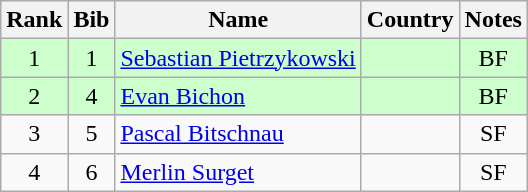<table class="wikitable" style="text-align:center;">
<tr>
<th>Rank</th>
<th>Bib</th>
<th>Name</th>
<th>Country</th>
<th>Notes</th>
</tr>
<tr bgcolor=ccffcc>
<td>1</td>
<td>1</td>
<td align=left><a href='#'>Sebastian Pietrzykowski</a></td>
<td align=left></td>
<td>BF</td>
</tr>
<tr bgcolor=ccffcc>
<td>2</td>
<td>4</td>
<td align=left><a href='#'>Evan Bichon</a></td>
<td align=left></td>
<td>BF</td>
</tr>
<tr>
<td>3</td>
<td>5</td>
<td align=left><a href='#'>Pascal Bitschnau</a></td>
<td align=left></td>
<td>SF</td>
</tr>
<tr>
<td>4</td>
<td>6</td>
<td align=left><a href='#'>Merlin Surget</a></td>
<td align=left></td>
<td>SF</td>
</tr>
</table>
